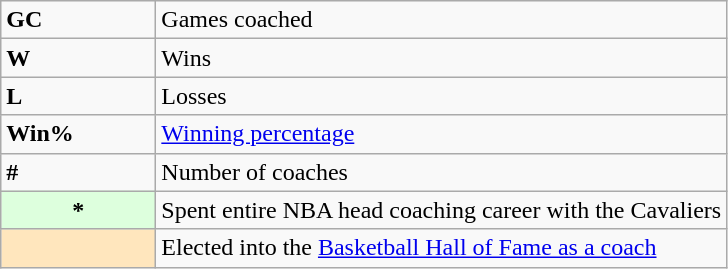<table class="wikitable">
<tr>
<td><strong>GC</strong></td>
<td>Games coached</td>
</tr>
<tr>
<td><strong>W</strong></td>
<td>Wins</td>
</tr>
<tr>
<td><strong>L</strong></td>
<td>Losses</td>
</tr>
<tr>
<td><strong>Win%</strong></td>
<td><a href='#'>Winning percentage</a></td>
</tr>
<tr>
<td><strong>#</strong></td>
<td>Number of coaches</td>
</tr>
<tr>
<th style="background-color:#ddffdd; width:6em">*</th>
<td>Spent entire NBA head coaching career with the Cavaliers</td>
</tr>
<tr>
<th style="background-color:#FFE6BD; width:6em"></th>
<td>Elected into the <a href='#'>Basketball Hall of Fame as a coach</a></td>
</tr>
</table>
